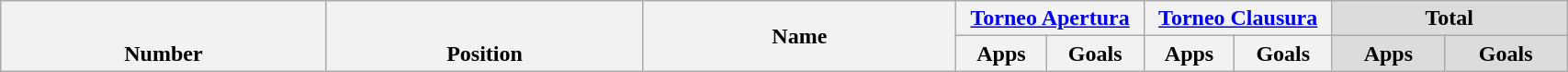<table class="wikitable"  style="text-align:center; width:90%;">
<tr>
<th rowspan="2" style="vertical-align:bottom;">Number</th>
<th rowspan="2" style="vertical-align:bottom;">Position</th>
<th rowspan="2" style="width:20%;">Name</th>
<th colspan="2" style="width:12%;"><a href='#'>Torneo Apertura</a></th>
<th colspan="2" style="width:12%;"><a href='#'>Torneo Clausura</a></th>
<th colspan="2"  style="width:15%; background:#dcdcdc;">Total</th>
</tr>
<tr>
<th>Apps</th>
<th>Goals</th>
<th>Apps</th>
<th>Goals</th>
<th style="background: #DCDCDC">Apps</th>
<th style="background: #DCDCDC">Goals</th>
</tr>
</table>
